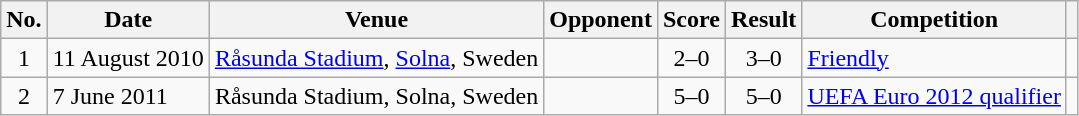<table class="wikitable sortable">
<tr>
<th scope="col">No.</th>
<th scope="col">Date</th>
<th scope="col">Venue</th>
<th scope="col">Opponent</th>
<th scope="col">Score</th>
<th scope="col">Result</th>
<th scope="col">Competition</th>
<th scope="col" class="unsortable"></th>
</tr>
<tr>
<td align="center">1</td>
<td>11 August 2010</td>
<td><a href='#'>Råsunda Stadium</a>, <a href='#'>Solna</a>, Sweden</td>
<td></td>
<td align="center">2–0</td>
<td align="center">3–0</td>
<td><a href='#'>Friendly</a></td>
<td></td>
</tr>
<tr>
<td align="center">2</td>
<td>7 June 2011</td>
<td>Råsunda Stadium, Solna, Sweden</td>
<td></td>
<td align="center">5–0</td>
<td align="center">5–0</td>
<td><a href='#'>UEFA Euro 2012 qualifier</a></td>
<td></td>
</tr>
</table>
